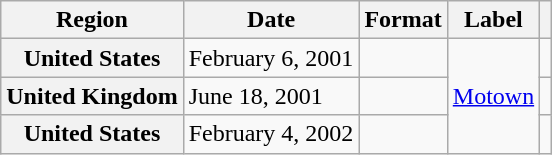<table class="wikitable plainrowheaders">
<tr>
<th scope="col">Region</th>
<th scope="col">Date</th>
<th scope="col">Format</th>
<th scope="col">Label</th>
<th scope="col"></th>
</tr>
<tr>
<th scope="row">United States</th>
<td>February 6, 2001</td>
<td></td>
<td rowspan="3"><a href='#'>Motown</a></td>
<td align="center"></td>
</tr>
<tr>
<th scope="row">United Kingdom</th>
<td>June 18, 2001</td>
<td></td>
<td align="center"></td>
</tr>
<tr>
<th scope="row">United States</th>
<td>February 4, 2002</td>
<td></td>
<td align="center"></td>
</tr>
</table>
